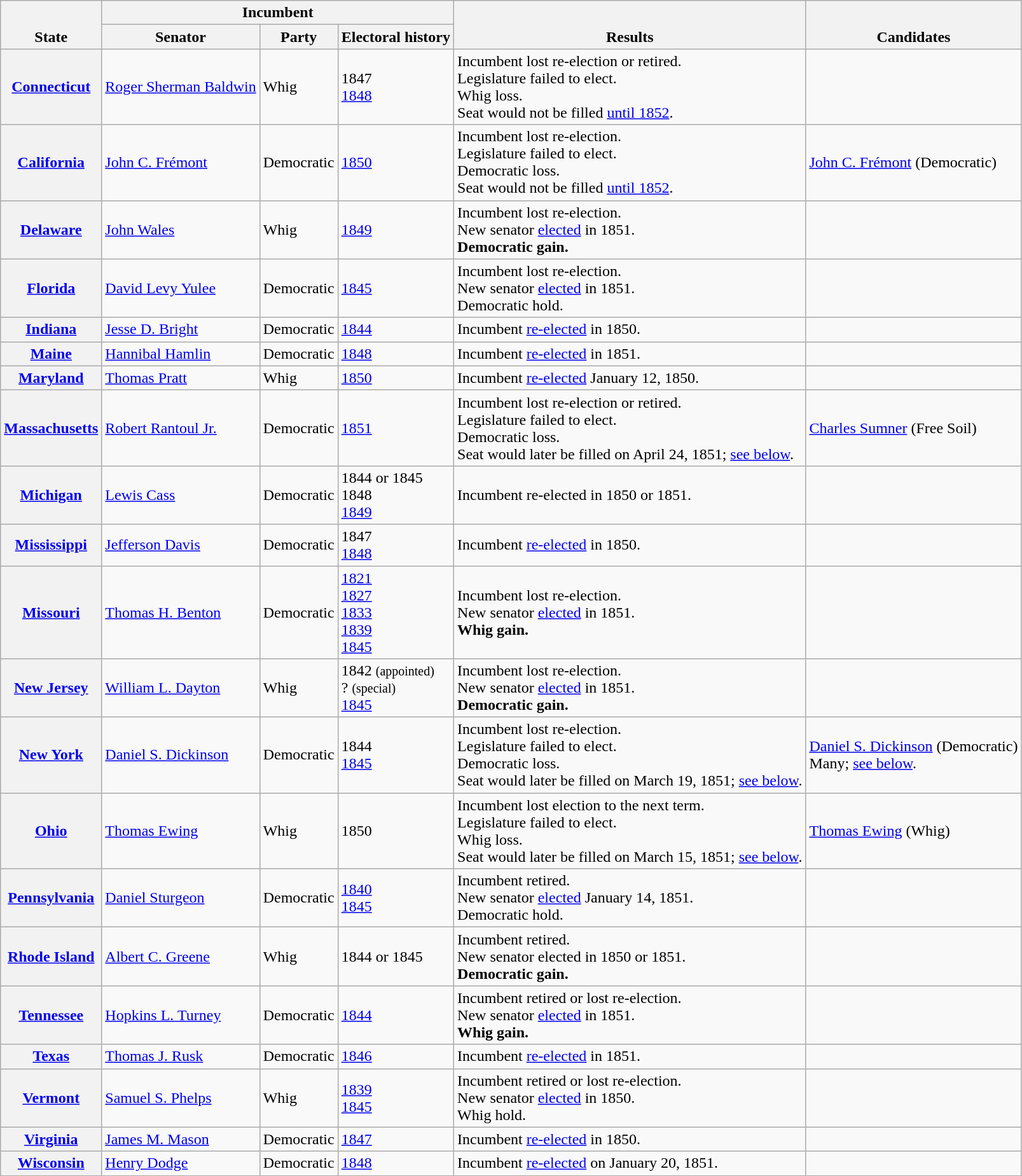<table class="wikitable">
<tr valign=bottom>
<th rowspan=2>State</th>
<th colspan=3>Incumbent</th>
<th rowspan=2>Results</th>
<th rowspan=2>Candidates</th>
</tr>
<tr>
<th>Senator</th>
<th>Party</th>
<th>Electoral history</th>
</tr>
<tr>
<th><a href='#'>Connecticut</a></th>
<td><a href='#'>Roger Sherman Baldwin</a></td>
<td>Whig</td>
<td>1847 <br><a href='#'>1848 </a></td>
<td>Incumbent lost re-election or retired.<br>Legislature failed to elect.<br>Whig loss.<br>Seat would not be filled <a href='#'>until 1852</a>.</td>
<td></td>
</tr>
<tr>
<th><a href='#'>California</a></th>
<td><a href='#'>John C. Frémont</a></td>
<td>Democratic</td>
<td><a href='#'>1850</a></td>
<td>Incumbent lost re-election.<br>Legislature failed to elect.<br>Democratic loss.<br>Seat would not be filled <a href='#'>until 1852</a>.</td>
<td><a href='#'>John C. Frémont</a> (Democratic)<br></td>
</tr>
<tr>
<th><a href='#'>Delaware</a></th>
<td><a href='#'>John Wales</a></td>
<td>Whig</td>
<td><a href='#'>1849 </a></td>
<td>Incumbent lost re-election.<br>New senator <a href='#'>elected</a> in 1851.<br><strong>Democratic gain.</strong></td>
<td nowrap></td>
</tr>
<tr>
<th><a href='#'>Florida</a></th>
<td><a href='#'>David Levy Yulee</a></td>
<td>Democratic</td>
<td><a href='#'>1845</a></td>
<td>Incumbent lost re-election.<br>New senator <a href='#'>elected</a> in 1851.<br>Democratic hold.</td>
<td nowrap></td>
</tr>
<tr>
<th><a href='#'>Indiana</a></th>
<td><a href='#'>Jesse D. Bright</a></td>
<td>Democratic</td>
<td><a href='#'>1844</a></td>
<td>Incumbent <a href='#'>re-elected</a> in 1850.</td>
<td nowrap></td>
</tr>
<tr>
<th><a href='#'>Maine</a></th>
<td><a href='#'>Hannibal Hamlin</a></td>
<td>Democratic</td>
<td><a href='#'>1848 </a></td>
<td>Incumbent <a href='#'>re-elected</a> in 1851.</td>
<td nowrap></td>
</tr>
<tr>
<th><a href='#'>Maryland</a></th>
<td><a href='#'>Thomas Pratt</a></td>
<td>Whig</td>
<td><a href='#'>1850 </a></td>
<td>Incumbent <a href='#'>re-elected</a> January 12, 1850.</td>
<td nowrap></td>
</tr>
<tr>
<th><a href='#'>Massachusetts</a></th>
<td><a href='#'>Robert Rantoul Jr.</a></td>
<td>Democratic</td>
<td><a href='#'>1851 </a></td>
<td>Incumbent lost re-election or retired.<br>Legislature failed to elect.<br>Democratic loss.<br>Seat would later be filled on April 24, 1851; <a href='#'>see below</a>.</td>
<td><a href='#'>Charles Sumner</a> (Free Soil)<br></td>
</tr>
<tr>
<th><a href='#'>Michigan</a></th>
<td><a href='#'>Lewis Cass</a></td>
<td>Democratic</td>
<td>1844 or 1845<br>1848 <br><a href='#'>1849 </a></td>
<td>Incumbent re-elected in 1850 or 1851.</td>
<td nowrap></td>
</tr>
<tr>
<th><a href='#'>Mississippi</a></th>
<td><a href='#'>Jefferson Davis</a></td>
<td>Democratic</td>
<td>1847 <br><a href='#'>1848 </a></td>
<td>Incumbent <a href='#'>re-elected</a> in 1850.</td>
<td nowrap></td>
</tr>
<tr>
<th><a href='#'>Missouri</a></th>
<td><a href='#'>Thomas H. Benton</a></td>
<td>Democratic</td>
<td><a href='#'>1821</a><br><a href='#'>1827</a><br><a href='#'>1833</a><br><a href='#'>1839</a><br><a href='#'>1845</a></td>
<td>Incumbent lost re-election.<br>New senator <a href='#'>elected</a> in 1851.<br><strong>Whig gain.</strong></td>
<td nowrap></td>
</tr>
<tr>
<th><a href='#'>New Jersey</a></th>
<td><a href='#'>William L. Dayton</a></td>
<td>Whig</td>
<td>1842 <small>(appointed)</small><br>? <small>(special)</small><br><a href='#'>1845</a></td>
<td>Incumbent lost re-election.<br>New senator <a href='#'>elected</a> in 1851.<br><strong>Democratic gain.</strong></td>
<td nowrap></td>
</tr>
<tr>
<th><a href='#'>New York</a></th>
<td><a href='#'>Daniel S. Dickinson</a></td>
<td>Democratic</td>
<td>1844 <br><a href='#'>1845</a></td>
<td>Incumbent lost re-election.<br>Legislature failed to elect.<br>Democratic loss.<br>Seat would later be filled on March 19, 1851; <a href='#'>see below</a>.</td>
<td><a href='#'>Daniel S. Dickinson</a> (Democratic)<br>Many; <a href='#'>see below</a>.</td>
</tr>
<tr>
<th><a href='#'>Ohio</a></th>
<td><a href='#'>Thomas Ewing</a></td>
<td>Whig</td>
<td>1850 </td>
<td>Incumbent lost election to the next term.<br>Legislature failed to elect.<br>Whig loss.<br>Seat would later be filled on March 15, 1851; <a href='#'>see below</a>.</td>
<td><a href='#'>Thomas Ewing</a> (Whig)<br></td>
</tr>
<tr>
<th><a href='#'>Pennsylvania</a></th>
<td><a href='#'>Daniel Sturgeon</a></td>
<td>Democratic</td>
<td><a href='#'>1840</a><br><a href='#'>1845</a></td>
<td>Incumbent retired.<br>New senator <a href='#'>elected</a> January 14, 1851.<br>Democratic hold.</td>
<td nowrap></td>
</tr>
<tr>
<th><a href='#'>Rhode Island</a></th>
<td><a href='#'>Albert C. Greene</a></td>
<td>Whig</td>
<td>1844 or 1845</td>
<td>Incumbent retired.<br>New senator elected in 1850 or 1851.<br><strong>Democratic gain.</strong></td>
<td nowrap></td>
</tr>
<tr>
<th><a href='#'>Tennessee</a></th>
<td><a href='#'>Hopkins L. Turney</a></td>
<td>Democratic</td>
<td><a href='#'>1844</a></td>
<td>Incumbent retired or lost re-election.<br>New senator <a href='#'>elected</a> in 1851.<br><strong>Whig gain.</strong></td>
<td nowrap></td>
</tr>
<tr>
<th><a href='#'>Texas</a></th>
<td><a href='#'>Thomas J. Rusk</a></td>
<td>Democratic</td>
<td><a href='#'>1846</a></td>
<td>Incumbent <a href='#'>re-elected</a> in 1851.</td>
<td nowrap></td>
</tr>
<tr>
<th><a href='#'>Vermont</a></th>
<td><a href='#'>Samuel S. Phelps</a></td>
<td>Whig</td>
<td><a href='#'>1839</a><br><a href='#'>1845</a></td>
<td>Incumbent retired or lost re-election.<br>New senator <a href='#'>elected</a> in 1850.<br>Whig hold.</td>
<td nowrap></td>
</tr>
<tr>
<th><a href='#'>Virginia</a></th>
<td><a href='#'>James M. Mason</a></td>
<td>Democratic</td>
<td><a href='#'>1847 </a></td>
<td>Incumbent <a href='#'>re-elected</a> in 1850.</td>
<td nowrap></td>
</tr>
<tr>
<th><a href='#'>Wisconsin</a></th>
<td><a href='#'>Henry Dodge</a></td>
<td>Democratic</td>
<td><a href='#'>1848</a></td>
<td>Incumbent <a href='#'>re-elected</a> on January 20, 1851.</td>
<td nowrap></td>
</tr>
</table>
